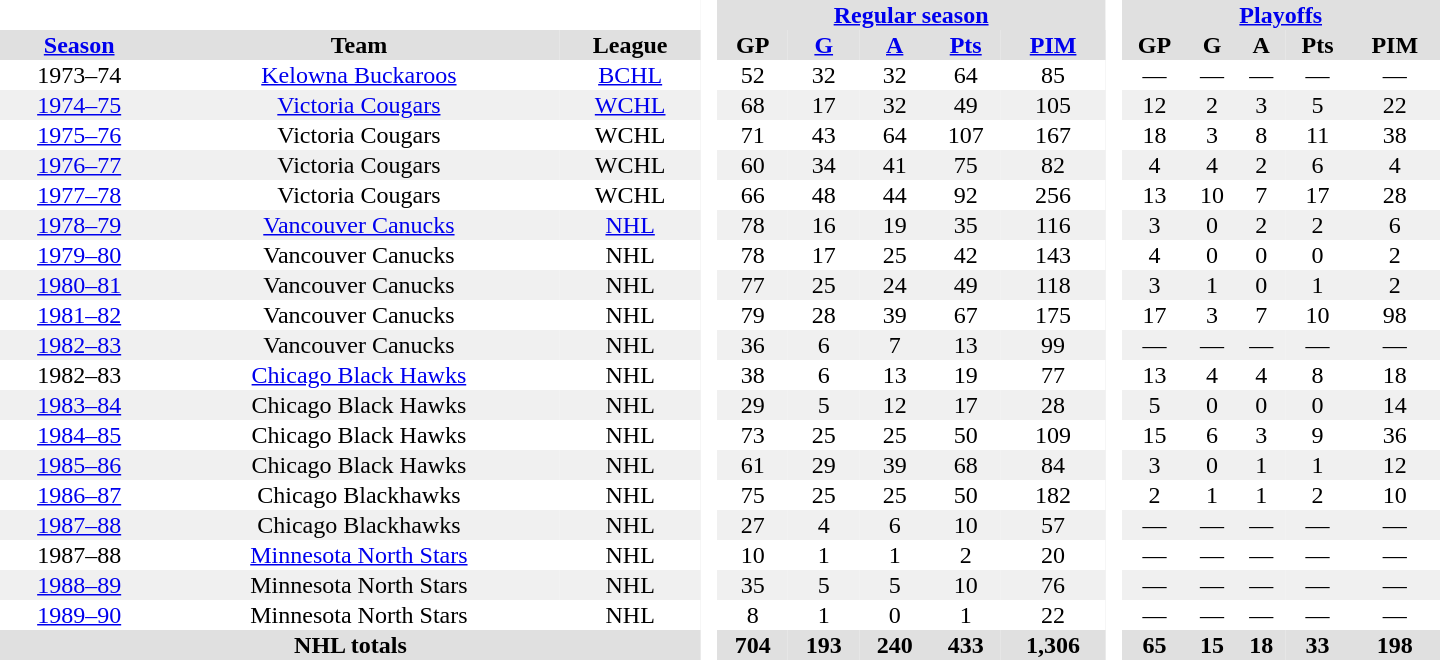<table border="0" cellpadding="1" cellspacing="0" style="text-align:center; width:60em">
<tr bgcolor="#e0e0e0">
<th colspan="3" bgcolor="#ffffff"> </th>
<th rowspan="99" bgcolor="#ffffff"> </th>
<th colspan="5"><a href='#'>Regular season</a></th>
<th rowspan="99" bgcolor="#ffffff"> </th>
<th colspan="5"><a href='#'>Playoffs</a></th>
</tr>
<tr bgcolor="#e0e0e0">
<th><a href='#'>Season</a></th>
<th>Team</th>
<th>League</th>
<th>GP</th>
<th><a href='#'>G</a></th>
<th><a href='#'>A</a></th>
<th><a href='#'>Pts</a></th>
<th><a href='#'>PIM</a></th>
<th>GP</th>
<th>G</th>
<th>A</th>
<th>Pts</th>
<th>PIM</th>
</tr>
<tr>
<td>1973–74</td>
<td><a href='#'>Kelowna Buckaroos</a></td>
<td><a href='#'>BCHL</a></td>
<td>52</td>
<td>32</td>
<td>32</td>
<td>64</td>
<td>85</td>
<td>—</td>
<td>—</td>
<td>—</td>
<td>—</td>
<td>—</td>
</tr>
<tr bgcolor="#f0f0f0">
<td><a href='#'>1974–75</a></td>
<td><a href='#'>Victoria Cougars</a></td>
<td><a href='#'>WCHL</a></td>
<td>68</td>
<td>17</td>
<td>32</td>
<td>49</td>
<td>105</td>
<td>12</td>
<td>2</td>
<td>3</td>
<td>5</td>
<td>22</td>
</tr>
<tr>
<td><a href='#'>1975–76</a></td>
<td>Victoria Cougars</td>
<td>WCHL</td>
<td>71</td>
<td>43</td>
<td>64</td>
<td>107</td>
<td>167</td>
<td>18</td>
<td>3</td>
<td>8</td>
<td>11</td>
<td>38</td>
</tr>
<tr bgcolor="#f0f0f0">
<td><a href='#'>1976–77</a></td>
<td>Victoria Cougars</td>
<td>WCHL</td>
<td>60</td>
<td>34</td>
<td>41</td>
<td>75</td>
<td>82</td>
<td>4</td>
<td>4</td>
<td>2</td>
<td>6</td>
<td>4</td>
</tr>
<tr>
<td><a href='#'>1977–78</a></td>
<td>Victoria Cougars</td>
<td>WCHL</td>
<td>66</td>
<td>48</td>
<td>44</td>
<td>92</td>
<td>256</td>
<td>13</td>
<td>10</td>
<td>7</td>
<td>17</td>
<td>28</td>
</tr>
<tr bgcolor="#f0f0f0">
<td><a href='#'>1978–79</a></td>
<td><a href='#'>Vancouver Canucks</a></td>
<td><a href='#'>NHL</a></td>
<td>78</td>
<td>16</td>
<td>19</td>
<td>35</td>
<td>116</td>
<td>3</td>
<td>0</td>
<td>2</td>
<td>2</td>
<td>6</td>
</tr>
<tr>
<td><a href='#'>1979–80</a></td>
<td>Vancouver Canucks</td>
<td>NHL</td>
<td>78</td>
<td>17</td>
<td>25</td>
<td>42</td>
<td>143</td>
<td>4</td>
<td>0</td>
<td>0</td>
<td>0</td>
<td>2</td>
</tr>
<tr bgcolor="#f0f0f0">
<td><a href='#'>1980–81</a></td>
<td>Vancouver Canucks</td>
<td>NHL</td>
<td>77</td>
<td>25</td>
<td>24</td>
<td>49</td>
<td>118</td>
<td>3</td>
<td>1</td>
<td>0</td>
<td>1</td>
<td>2</td>
</tr>
<tr>
<td><a href='#'>1981–82</a></td>
<td>Vancouver Canucks</td>
<td>NHL</td>
<td>79</td>
<td>28</td>
<td>39</td>
<td>67</td>
<td>175</td>
<td>17</td>
<td>3</td>
<td>7</td>
<td>10</td>
<td>98</td>
</tr>
<tr bgcolor="#f0f0f0">
<td><a href='#'>1982–83</a></td>
<td>Vancouver Canucks</td>
<td>NHL</td>
<td>36</td>
<td>6</td>
<td>7</td>
<td>13</td>
<td>99</td>
<td>—</td>
<td>—</td>
<td>—</td>
<td>—</td>
<td>—</td>
</tr>
<tr>
<td>1982–83</td>
<td><a href='#'>Chicago Black Hawks</a></td>
<td>NHL</td>
<td>38</td>
<td>6</td>
<td>13</td>
<td>19</td>
<td>77</td>
<td>13</td>
<td>4</td>
<td>4</td>
<td>8</td>
<td>18</td>
</tr>
<tr bgcolor="#f0f0f0">
<td><a href='#'>1983–84</a></td>
<td>Chicago Black Hawks</td>
<td>NHL</td>
<td>29</td>
<td>5</td>
<td>12</td>
<td>17</td>
<td>28</td>
<td>5</td>
<td>0</td>
<td>0</td>
<td>0</td>
<td>14</td>
</tr>
<tr>
<td><a href='#'>1984–85</a></td>
<td>Chicago Black Hawks</td>
<td>NHL</td>
<td>73</td>
<td>25</td>
<td>25</td>
<td>50</td>
<td>109</td>
<td>15</td>
<td>6</td>
<td>3</td>
<td>9</td>
<td>36</td>
</tr>
<tr bgcolor="#f0f0f0">
<td><a href='#'>1985–86</a></td>
<td>Chicago Black Hawks</td>
<td>NHL</td>
<td>61</td>
<td>29</td>
<td>39</td>
<td>68</td>
<td>84</td>
<td>3</td>
<td>0</td>
<td>1</td>
<td>1</td>
<td>12</td>
</tr>
<tr>
<td><a href='#'>1986–87</a></td>
<td>Chicago Blackhawks</td>
<td>NHL</td>
<td>75</td>
<td>25</td>
<td>25</td>
<td>50</td>
<td>182</td>
<td>2</td>
<td>1</td>
<td>1</td>
<td>2</td>
<td>10</td>
</tr>
<tr bgcolor="#f0f0f0">
<td><a href='#'>1987–88</a></td>
<td>Chicago Blackhawks</td>
<td>NHL</td>
<td>27</td>
<td>4</td>
<td>6</td>
<td>10</td>
<td>57</td>
<td>—</td>
<td>—</td>
<td>—</td>
<td>—</td>
<td>—</td>
</tr>
<tr>
<td>1987–88</td>
<td><a href='#'>Minnesota North Stars</a></td>
<td>NHL</td>
<td>10</td>
<td>1</td>
<td>1</td>
<td>2</td>
<td>20</td>
<td>—</td>
<td>—</td>
<td>—</td>
<td>—</td>
<td>—</td>
</tr>
<tr bgcolor="#f0f0f0">
<td><a href='#'>1988–89</a></td>
<td>Minnesota North Stars</td>
<td>NHL</td>
<td>35</td>
<td>5</td>
<td>5</td>
<td>10</td>
<td>76</td>
<td>—</td>
<td>—</td>
<td>—</td>
<td>—</td>
<td>—</td>
</tr>
<tr>
<td><a href='#'>1989–90</a></td>
<td>Minnesota North Stars</td>
<td>NHL</td>
<td>8</td>
<td>1</td>
<td>0</td>
<td>1</td>
<td>22</td>
<td>—</td>
<td>—</td>
<td>—</td>
<td>—</td>
<td>—</td>
</tr>
<tr bgcolor="#e0e0e0">
<th colspan="3">NHL totals</th>
<th>704</th>
<th>193</th>
<th>240</th>
<th>433</th>
<th>1,306</th>
<th>65</th>
<th>15</th>
<th>18</th>
<th>33</th>
<th>198</th>
</tr>
</table>
